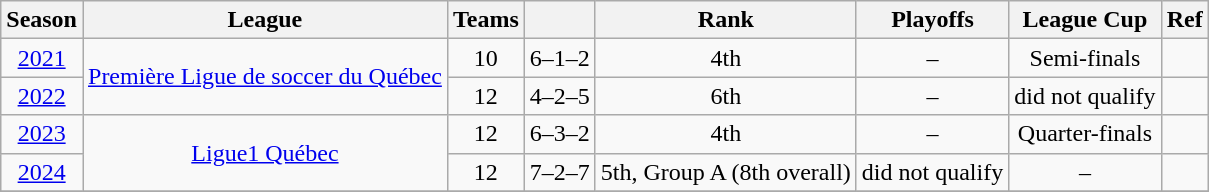<table class="wikitable" style="text-align: center;">
<tr>
<th>Season</th>
<th>League</th>
<th>Teams</th>
<th></th>
<th>Rank</th>
<th>Playoffs</th>
<th>League Cup</th>
<th>Ref</th>
</tr>
<tr>
<td><a href='#'>2021</a></td>
<td rowspan="2"><a href='#'>Première Ligue de soccer du Québec</a></td>
<td>10</td>
<td>6–1–2</td>
<td>4th</td>
<td>–</td>
<td>Semi-finals</td>
<td></td>
</tr>
<tr>
<td><a href='#'>2022</a></td>
<td>12</td>
<td>4–2–5</td>
<td>6th</td>
<td>–</td>
<td>did not qualify</td>
<td></td>
</tr>
<tr>
<td><a href='#'>2023</a></td>
<td rowspan="2"><a href='#'>Ligue1 Québec</a></td>
<td>12</td>
<td>6–3–2</td>
<td>4th</td>
<td>–</td>
<td>Quarter-finals</td>
<td></td>
</tr>
<tr>
<td><a href='#'>2024</a></td>
<td>12</td>
<td>7–2–7</td>
<td>5th, Group A (8th overall)</td>
<td>did not qualify</td>
<td>–</td>
<td></td>
</tr>
<tr>
</tr>
</table>
